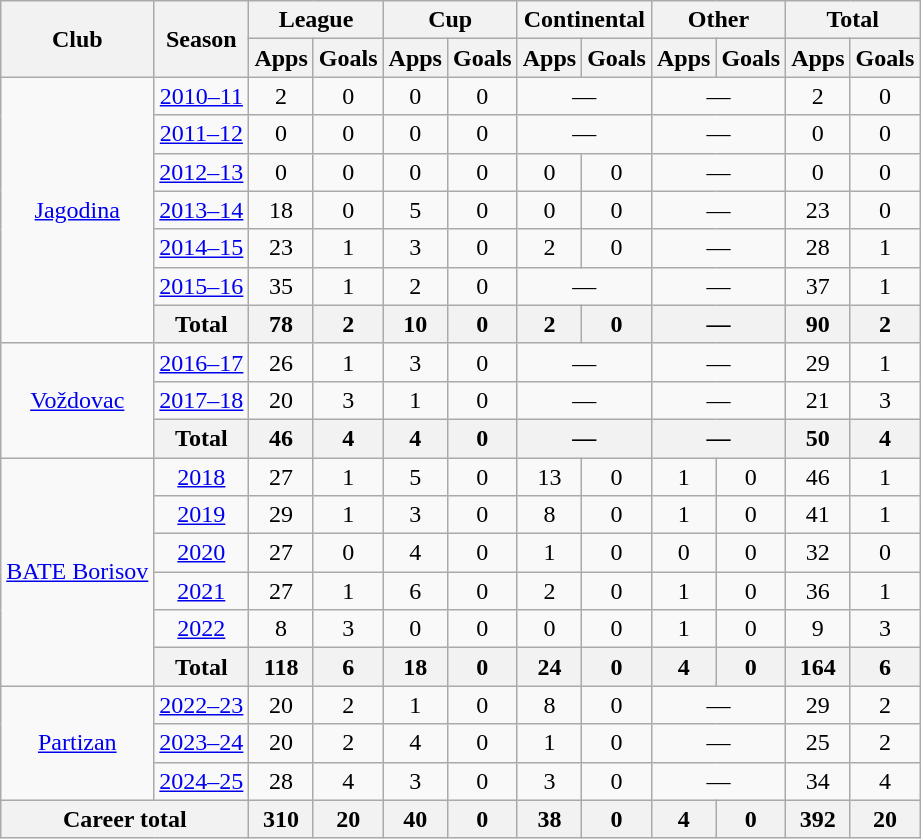<table class="wikitable" style="text-align:center">
<tr>
<th rowspan="2">Club</th>
<th rowspan="2">Season</th>
<th colspan="2">League</th>
<th colspan="2">Cup</th>
<th colspan="2">Continental</th>
<th colspan="2">Other</th>
<th colspan="2">Total</th>
</tr>
<tr>
<th>Apps</th>
<th>Goals</th>
<th>Apps</th>
<th>Goals</th>
<th>Apps</th>
<th>Goals</th>
<th>Apps</th>
<th>Goals</th>
<th>Apps</th>
<th>Goals</th>
</tr>
<tr>
<td rowspan="7"><a href='#'>Jagodina</a></td>
<td><a href='#'>2010–11</a></td>
<td>2</td>
<td>0</td>
<td>0</td>
<td>0</td>
<td colspan="2">—</td>
<td colspan="2">—</td>
<td>2</td>
<td>0</td>
</tr>
<tr>
<td><a href='#'>2011–12</a></td>
<td>0</td>
<td>0</td>
<td>0</td>
<td>0</td>
<td colspan="2">—</td>
<td colspan="2">—</td>
<td>0</td>
<td>0</td>
</tr>
<tr>
<td><a href='#'>2012–13</a></td>
<td>0</td>
<td>0</td>
<td>0</td>
<td>0</td>
<td>0</td>
<td>0</td>
<td colspan="2">—</td>
<td>0</td>
<td>0</td>
</tr>
<tr>
<td><a href='#'>2013–14</a></td>
<td>18</td>
<td>0</td>
<td>5</td>
<td>0</td>
<td>0</td>
<td>0</td>
<td colspan="2">—</td>
<td>23</td>
<td>0</td>
</tr>
<tr>
<td><a href='#'>2014–15</a></td>
<td>23</td>
<td>1</td>
<td>3</td>
<td>0</td>
<td>2</td>
<td>0</td>
<td colspan="2">—</td>
<td>28</td>
<td>1</td>
</tr>
<tr>
<td><a href='#'>2015–16</a></td>
<td>35</td>
<td>1</td>
<td>2</td>
<td>0</td>
<td colspan="2">—</td>
<td colspan="2">—</td>
<td>37</td>
<td>1</td>
</tr>
<tr>
<th>Total</th>
<th>78</th>
<th>2</th>
<th>10</th>
<th>0</th>
<th>2</th>
<th>0</th>
<th colspan="2">—</th>
<th>90</th>
<th>2</th>
</tr>
<tr>
<td rowspan="3"><a href='#'>Voždovac</a></td>
<td><a href='#'>2016–17</a></td>
<td>26</td>
<td>1</td>
<td>3</td>
<td>0</td>
<td colspan="2">—</td>
<td colspan="2">—</td>
<td>29</td>
<td>1</td>
</tr>
<tr>
<td><a href='#'>2017–18</a></td>
<td>20</td>
<td>3</td>
<td>1</td>
<td>0</td>
<td colspan="2">—</td>
<td colspan="2">—</td>
<td>21</td>
<td>3</td>
</tr>
<tr>
<th>Total</th>
<th>46</th>
<th>4</th>
<th>4</th>
<th>0</th>
<th colspan="2">—</th>
<th colspan="2">—</th>
<th>50</th>
<th>4</th>
</tr>
<tr>
<td rowspan="6"><a href='#'>BATE Borisov</a></td>
<td><a href='#'>2018</a></td>
<td>27</td>
<td>1</td>
<td>5</td>
<td>0</td>
<td>13</td>
<td>0</td>
<td>1</td>
<td>0</td>
<td>46</td>
<td>1</td>
</tr>
<tr>
<td><a href='#'>2019</a></td>
<td>29</td>
<td>1</td>
<td>3</td>
<td>0</td>
<td>8</td>
<td>0</td>
<td>1</td>
<td>0</td>
<td>41</td>
<td>1</td>
</tr>
<tr>
<td><a href='#'>2020</a></td>
<td>27</td>
<td>0</td>
<td>4</td>
<td>0</td>
<td>1</td>
<td>0</td>
<td>0</td>
<td>0</td>
<td>32</td>
<td>0</td>
</tr>
<tr>
<td><a href='#'>2021</a></td>
<td>27</td>
<td>1</td>
<td>6</td>
<td>0</td>
<td>2</td>
<td>0</td>
<td>1</td>
<td>0</td>
<td>36</td>
<td>1</td>
</tr>
<tr>
<td><a href='#'>2022</a></td>
<td>8</td>
<td>3</td>
<td>0</td>
<td>0</td>
<td>0</td>
<td>0</td>
<td>1</td>
<td>0</td>
<td>9</td>
<td>3</td>
</tr>
<tr>
<th>Total</th>
<th>118</th>
<th>6</th>
<th>18</th>
<th>0</th>
<th>24</th>
<th>0</th>
<th>4</th>
<th>0</th>
<th>164</th>
<th>6</th>
</tr>
<tr>
<td rowspan="3"><a href='#'>Partizan</a></td>
<td><a href='#'>2022–23</a></td>
<td>20</td>
<td>2</td>
<td>1</td>
<td>0</td>
<td>8</td>
<td>0</td>
<td colspan="2">—</td>
<td>29</td>
<td>2</td>
</tr>
<tr>
<td><a href='#'>2023–24</a></td>
<td>20</td>
<td>2</td>
<td>4</td>
<td>0</td>
<td>1</td>
<td>0</td>
<td colspan="2">—</td>
<td>25</td>
<td>2</td>
</tr>
<tr>
<td><a href='#'>2024–25</a></td>
<td>28</td>
<td>4</td>
<td>3</td>
<td>0</td>
<td>3</td>
<td>0</td>
<td colspan="2">—</td>
<td>34</td>
<td>4</td>
</tr>
<tr>
<th colspan="2">Career total</th>
<th>310</th>
<th>20</th>
<th>40</th>
<th>0</th>
<th>38</th>
<th>0</th>
<th>4</th>
<th>0</th>
<th>392</th>
<th>20</th>
</tr>
</table>
